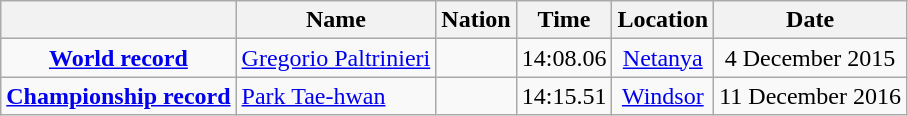<table class=wikitable style=text-align:center>
<tr>
<th></th>
<th>Name</th>
<th>Nation</th>
<th>Time</th>
<th>Location</th>
<th>Date</th>
</tr>
<tr>
<td><strong><a href='#'>World record</a></strong></td>
<td align=left><a href='#'>Gregorio Paltrinieri</a></td>
<td align=left></td>
<td align=left>14:08.06</td>
<td><a href='#'>Netanya</a></td>
<td>4 December 2015</td>
</tr>
<tr>
<td><strong><a href='#'>Championship record</a></strong></td>
<td align=left><a href='#'>Park Tae-hwan</a></td>
<td align=left></td>
<td align=left>14:15.51</td>
<td><a href='#'>Windsor</a></td>
<td>11 December 2016</td>
</tr>
</table>
